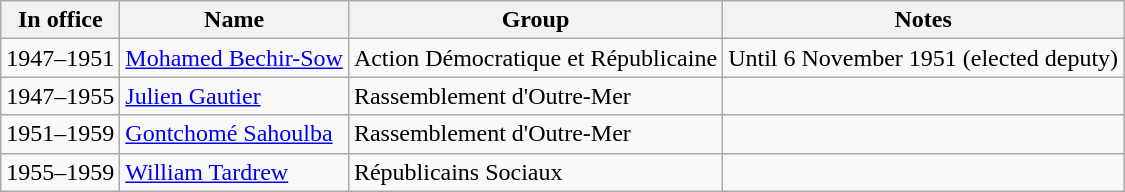<table Class="wikitable sortable">
<tr>
<th>In office</th>
<th>Name</th>
<th>Group</th>
<th>Notes</th>
</tr>
<tr>
<td>1947–1951</td>
<td><a href='#'>Mohamed Bechir-Sow</a></td>
<td>Action Démocratique et Républicaine</td>
<td>Until 6 November 1951 (elected deputy)</td>
</tr>
<tr>
<td>1947–1955</td>
<td><a href='#'>Julien Gautier</a></td>
<td>Rassemblement d'Outre-Mer</td>
<td></td>
</tr>
<tr>
<td>1951–1959</td>
<td><a href='#'>Gontchomé Sahoulba</a></td>
<td>Rassemblement d'Outre-Mer</td>
<td></td>
</tr>
<tr>
<td>1955–1959</td>
<td><a href='#'>William Tardrew</a></td>
<td>Républicains Sociaux</td>
<td></td>
</tr>
</table>
